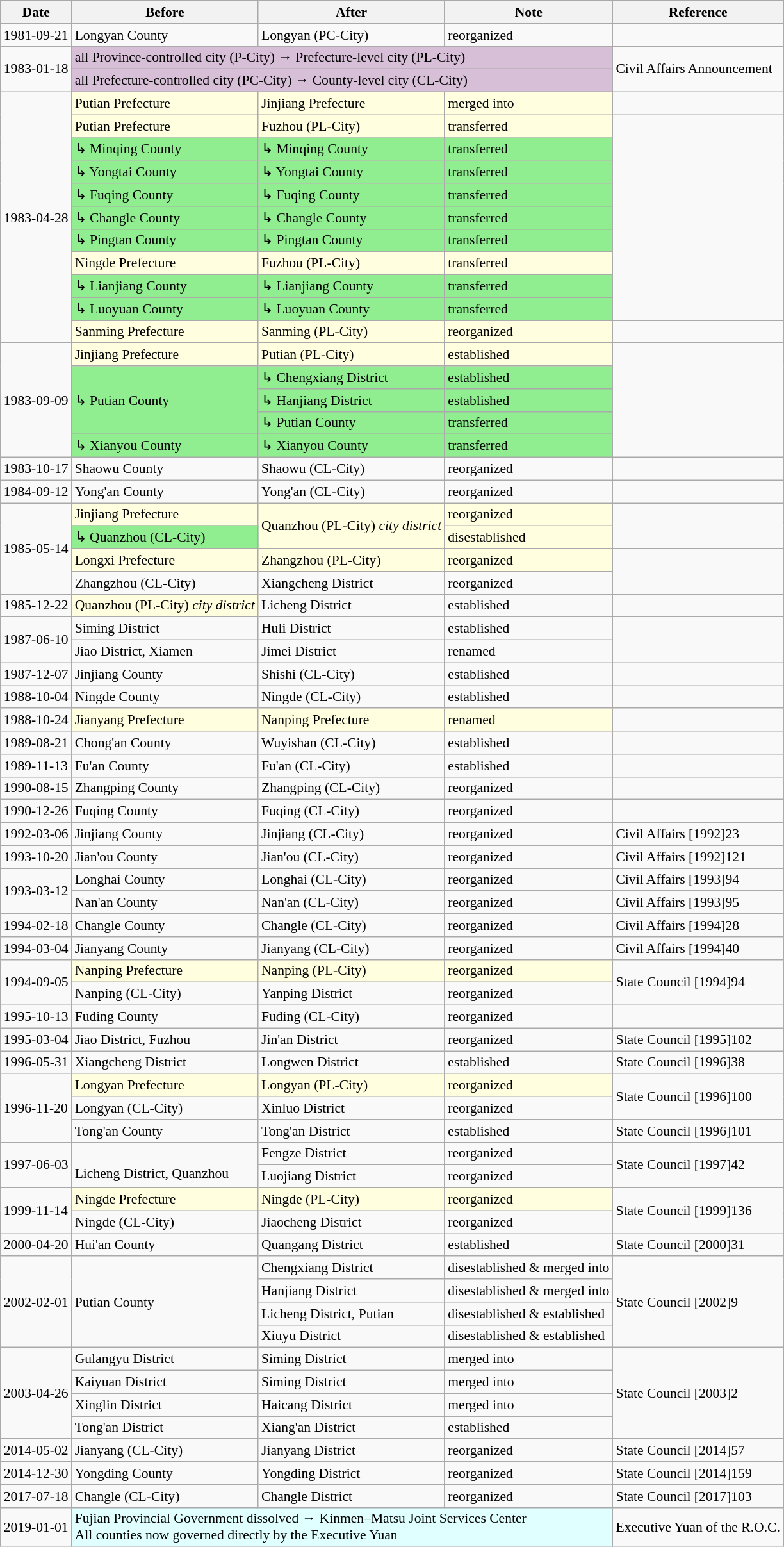<table class="wikitable" style="font-size:90%;" align="center">
<tr>
<th>Date</th>
<th>Before</th>
<th>After</th>
<th>Note</th>
<th>Reference</th>
</tr>
<tr>
<td>1981-09-21</td>
<td>Longyan County</td>
<td>Longyan (PC-City)</td>
<td>reorganized</td>
<td></td>
</tr>
<tr>
<td rowspan="2">1983-01-18</td>
<td bgcolor="thistle" colspan="3">all Province-controlled city (P-City) → Prefecture-level city (PL-City)</td>
<td rowspan="2">Civil Affairs Announcement</td>
</tr>
<tr>
<td bgcolor="thistle" colspan="3">all Prefecture-controlled city (PC-City) → County-level city (CL-City)</td>
</tr>
<tr>
<td rowspan="11">1983-04-28</td>
<td bgcolor="lightyellow">Putian Prefecture</td>
<td bgcolor="lightyellow">Jinjiang Prefecture</td>
<td bgcolor="lightyellow">merged into</td>
<td></td>
</tr>
<tr>
<td bgcolor="lightyellow"> Putian Prefecture</td>
<td bgcolor="lightyellow">Fuzhou (PL-City)</td>
<td bgcolor="lightyellow">transferred</td>
<td rowspan="9"></td>
</tr>
<tr bgcolor="lightgreen">
<td>↳ Minqing County</td>
<td>↳ Minqing County</td>
<td>transferred</td>
</tr>
<tr bgcolor="lightgreen">
<td>↳ Yongtai County</td>
<td>↳ Yongtai County</td>
<td>transferred</td>
</tr>
<tr bgcolor="lightgreen">
<td>↳ Fuqing County</td>
<td>↳ Fuqing County</td>
<td>transferred</td>
</tr>
<tr bgcolor="lightgreen">
<td>↳ Changle County</td>
<td>↳ Changle County</td>
<td>transferred</td>
</tr>
<tr bgcolor="lightgreen">
<td>↳ Pingtan County</td>
<td>↳ Pingtan County</td>
<td>transferred</td>
</tr>
<tr bgcolor="lightyellow">
<td>Ningde Prefecture</td>
<td>Fuzhou (PL-City)</td>
<td>transferred</td>
</tr>
<tr bgcolor="lightgreen">
<td>↳ Lianjiang County</td>
<td>↳ Lianjiang County</td>
<td>transferred</td>
</tr>
<tr bgcolor="lightgreen">
<td>↳ Luoyuan County</td>
<td>↳ Luoyuan County</td>
<td>transferred</td>
</tr>
<tr>
<td bgcolor="lightyellow">Sanming Prefecture</td>
<td bgcolor="lightyellow">Sanming (PL-City)</td>
<td bgcolor="lightyellow">reorganized</td>
<td></td>
</tr>
<tr>
<td rowspan="5">1983-09-09</td>
<td bgcolor="lightyellow"> Jinjiang Prefecture</td>
<td bgcolor="lightyellow">Putian (PL-City)</td>
<td bgcolor="lightyellow">established</td>
<td rowspan="5"></td>
</tr>
<tr bgcolor="lightgreen">
<td rowspan="3">↳ Putian County</td>
<td>↳ Chengxiang District</td>
<td>established</td>
</tr>
<tr bgcolor="lightgreen">
<td>↳ Hanjiang District</td>
<td>established</td>
</tr>
<tr bgcolor="lightgreen">
<td>↳ Putian County</td>
<td>transferred</td>
</tr>
<tr bgcolor="lightgreen">
<td>↳ Xianyou County</td>
<td>↳ Xianyou County</td>
<td>transferred</td>
</tr>
<tr>
<td>1983-10-17</td>
<td>Shaowu County</td>
<td>Shaowu (CL-City)</td>
<td>reorganized</td>
<td></td>
</tr>
<tr>
<td>1984-09-12</td>
<td>Yong'an County</td>
<td>Yong'an (CL-City)</td>
<td>reorganized</td>
<td></td>
</tr>
<tr>
<td rowspan="4">1985-05-14</td>
<td bgcolor="lightyellow">Jinjiang Prefecture</td>
<td bgcolor="lightyellow" rowspan="2">Quanzhou (PL-City) <em>city district</em></td>
<td bgcolor="lightyellow">reorganized</td>
<td rowspan="2"></td>
</tr>
<tr>
<td bgcolor="lightgreen">↳ Quanzhou (CL-City)</td>
<td bgcolor="lightyellow">disestablished</td>
</tr>
<tr>
<td bgcolor="lightyellow">Longxi Prefecture</td>
<td bgcolor="lightyellow">Zhangzhou (PL-City)</td>
<td bgcolor="lightyellow">reorganized</td>
<td rowspan="2"></td>
</tr>
<tr>
<td>Zhangzhou (CL-City)</td>
<td>Xiangcheng District</td>
<td>reorganized</td>
</tr>
<tr>
<td>1985-12-22</td>
<td bgcolor="lightyellow">Quanzhou (PL-City) <em>city district</em></td>
<td>Licheng District</td>
<td>established</td>
<td></td>
</tr>
<tr>
<td rowspan="2">1987-06-10</td>
<td> Siming District</td>
<td>Huli District</td>
<td>established</td>
<td rowspan="2"></td>
</tr>
<tr>
<td>Jiao District, Xiamen</td>
<td>Jimei District</td>
<td>renamed</td>
</tr>
<tr>
<td>1987-12-07</td>
<td> Jinjiang County</td>
<td>Shishi (CL-City)</td>
<td>established</td>
<td></td>
</tr>
<tr>
<td>1988-10-04</td>
<td>Ningde County</td>
<td>Ningde (CL-City)</td>
<td>established</td>
<td></td>
</tr>
<tr>
<td>1988-10-24</td>
<td bgcolor="lightyellow">Jianyang Prefecture</td>
<td bgcolor="lightyellow">Nanping Prefecture</td>
<td bgcolor="lightyellow">renamed</td>
<td></td>
</tr>
<tr>
<td>1989-08-21</td>
<td>Chong'an County</td>
<td>Wuyishan (CL-City)</td>
<td>established</td>
<td></td>
</tr>
<tr>
<td>1989-11-13</td>
<td>Fu'an County</td>
<td>Fu'an (CL-City)</td>
<td>established</td>
<td></td>
</tr>
<tr>
<td>1990-08-15</td>
<td>Zhangping County</td>
<td>Zhangping (CL-City)</td>
<td>reorganized</td>
<td></td>
</tr>
<tr>
<td>1990-12-26</td>
<td>Fuqing County</td>
<td>Fuqing (CL-City)</td>
<td>reorganized</td>
<td></td>
</tr>
<tr>
<td>1992-03-06</td>
<td>Jinjiang County</td>
<td>Jinjiang (CL-City)</td>
<td>reorganized</td>
<td>Civil Affairs [1992]23</td>
</tr>
<tr>
<td>1993-10-20</td>
<td>Jian'ou County</td>
<td>Jian'ou (CL-City)</td>
<td>reorganized</td>
<td>Civil Affairs [1992]121</td>
</tr>
<tr>
<td rowspan="2">1993-03-12</td>
<td>Longhai County</td>
<td>Longhai (CL-City)</td>
<td>reorganized</td>
<td>Civil Affairs [1993]94</td>
</tr>
<tr>
<td>Nan'an County</td>
<td>Nan'an (CL-City)</td>
<td>reorganized</td>
<td>Civil Affairs [1993]95</td>
</tr>
<tr>
<td>1994-02-18</td>
<td>Changle County</td>
<td>Changle (CL-City)</td>
<td>reorganized</td>
<td>Civil Affairs [1994]28</td>
</tr>
<tr>
<td>1994-03-04</td>
<td>Jianyang County</td>
<td>Jianyang (CL-City)</td>
<td>reorganized</td>
<td>Civil Affairs [1994]40</td>
</tr>
<tr>
<td rowspan="2">1994-09-05</td>
<td bgcolor="lightyellow">Nanping Prefecture</td>
<td bgcolor="lightyellow">Nanping (PL-City)</td>
<td bgcolor="lightyellow">reorganized</td>
<td rowspan="2">State Council [1994]94</td>
</tr>
<tr>
<td>Nanping (CL-City)</td>
<td>Yanping District</td>
<td>reorganized</td>
</tr>
<tr>
<td>1995-10-13</td>
<td>Fuding County</td>
<td>Fuding (CL-City)</td>
<td>reorganized</td>
<td></td>
</tr>
<tr>
<td>1995-03-04</td>
<td>Jiao District, Fuzhou</td>
<td>Jin'an District</td>
<td>reorganized</td>
<td>State Council [1995]102</td>
</tr>
<tr>
<td>1996-05-31</td>
<td> Xiangcheng District</td>
<td>Longwen District</td>
<td>established</td>
<td>State Council [1996]38</td>
</tr>
<tr>
<td rowspan="3">1996-11-20</td>
<td bgcolor="lightyellow">Longyan Prefecture</td>
<td bgcolor="lightyellow">Longyan (PL-City)</td>
<td bgcolor="lightyellow">reorganized</td>
<td rowspan="2">State Council [1996]100</td>
</tr>
<tr>
<td>Longyan (CL-City)</td>
<td>Xinluo District</td>
<td>reorganized</td>
</tr>
<tr>
<td>Tong'an County</td>
<td>Tong'an District</td>
<td>established</td>
<td>State Council [1996]101</td>
</tr>
<tr>
<td rowspan="2">1997-06-03</td>
<td rowspan="2"><br>Licheng District, Quanzhou</td>
<td>Fengze District</td>
<td>reorganized</td>
<td rowspan="2">State Council [1997]42</td>
</tr>
<tr>
<td>Luojiang District</td>
<td>reorganized</td>
</tr>
<tr>
<td rowspan="2">1999-11-14</td>
<td bgcolor="lightyellow">Ningde Prefecture</td>
<td bgcolor="lightyellow">Ningde (PL-City)</td>
<td bgcolor="lightyellow">reorganized</td>
<td rowspan="2">State Council [1999]136</td>
</tr>
<tr>
<td>Ningde (CL-City)</td>
<td>Jiaocheng District</td>
<td>reorganized</td>
</tr>
<tr>
<td>2000-04-20</td>
<td> Hui'an County</td>
<td>Quangang District</td>
<td>established</td>
<td>State Council [2000]31</td>
</tr>
<tr>
<td rowspan="4">2002-02-01</td>
<td rowspan="4">Putian County</td>
<td>Chengxiang District</td>
<td>disestablished & merged into</td>
<td rowspan="4">State Council [2002]9</td>
</tr>
<tr>
<td>Hanjiang District</td>
<td>disestablished & merged into</td>
</tr>
<tr>
<td>Licheng District, Putian</td>
<td>disestablished & established</td>
</tr>
<tr>
<td>Xiuyu District</td>
<td>disestablished & established</td>
</tr>
<tr>
<td rowspan="4">2003-04-26</td>
<td>Gulangyu District</td>
<td>Siming District</td>
<td>merged into</td>
<td rowspan="4">State Council [2003]2</td>
</tr>
<tr>
<td>Kaiyuan District</td>
<td>Siming District</td>
<td>merged into</td>
</tr>
<tr>
<td>Xinglin District</td>
<td>Haicang District</td>
<td>merged into</td>
</tr>
<tr>
<td> Tong'an District</td>
<td>Xiang'an District</td>
<td>established</td>
</tr>
<tr>
<td>2014-05-02</td>
<td>Jianyang (CL-City)</td>
<td>Jianyang District</td>
<td>reorganized</td>
<td>State Council [2014]57</td>
</tr>
<tr>
<td>2014-12-30</td>
<td>Yongding County</td>
<td>Yongding District</td>
<td>reorganized</td>
<td>State Council [2014]159</td>
</tr>
<tr>
<td>2017-07-18</td>
<td>Changle (CL-City)</td>
<td>Changle District</td>
<td>reorganized</td>
<td>State Council [2017]103</td>
</tr>
<tr>
<td>2019-01-01</td>
<td bgcolor="lightcyan" colspan="3">Fujian Provincial Government dissolved → Kinmen–Matsu Joint Services Center<br>All counties now governed directly by the Executive Yuan</td>
<td>Executive Yuan of the R.O.C.</td>
</tr>
</table>
